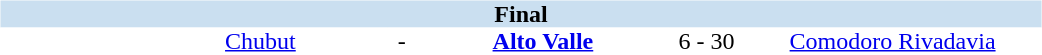<table table width=700>
<tr>
<td width=700 valign="top"><br><table border=0 cellspacing=0 cellpadding=0 style="font-size: 100%; border-collapse: collapse;" width=100%>
<tr bgcolor="#CADFF0">
<td style="font-size:100%"; align="center" colspan="6"><strong>Final</strong></td>
</tr>
<tr align=center bgcolor=#FFFFFF>
<td width=90></td>
<td width=170><a href='#'>Chubut</a></td>
<td width=20>-</td>
<td width=170><strong><a href='#'>Alto Valle</a> </strong></td>
<td width=50>6 - 30</td>
<td width=200><a href='#'>Comodoro Rivadavia</a></td>
</tr>
</table>
</td>
</tr>
</table>
